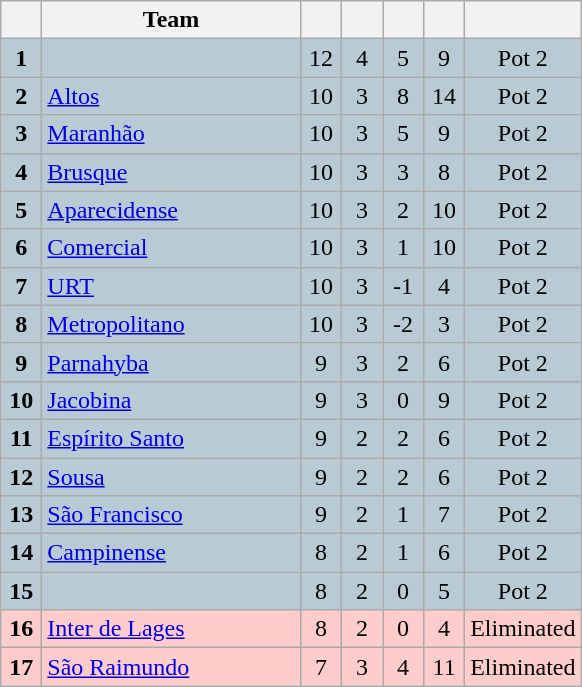<table class="wikitable" style="text-align: center;">
<tr>
<th width=20></th>
<th width=165>Team</th>
<th width=20></th>
<th width=20></th>
<th width=20></th>
<th width=20></th>
<th width=40></th>
</tr>
<tr bgcolor="#B8CAD4">
<td><strong>1</strong></td>
<td align=left></td>
<td>12</td>
<td>4</td>
<td>5</td>
<td>9</td>
<td>Pot 2</td>
</tr>
<tr bgcolor="#B8CAD4">
<td><strong>2</strong></td>
<td align=left> <a href='#'>Altos</a></td>
<td>10</td>
<td>3</td>
<td>8</td>
<td>14</td>
<td>Pot 2</td>
</tr>
<tr bgcolor="#B8CAD4">
<td><strong>3</strong></td>
<td align=left> <a href='#'>Maranhão</a></td>
<td>10</td>
<td>3</td>
<td>5</td>
<td>9</td>
<td>Pot 2</td>
</tr>
<tr bgcolor="#B8CAD4">
<td><strong>4</strong></td>
<td align=left> <a href='#'>Brusque</a></td>
<td>10</td>
<td>3</td>
<td>3</td>
<td>8</td>
<td>Pot 2</td>
</tr>
<tr bgcolor="#B8CAD4">
<td><strong>5</strong></td>
<td align=left> <a href='#'>Aparecidense</a></td>
<td>10</td>
<td>3</td>
<td>2</td>
<td>10</td>
<td>Pot 2</td>
</tr>
<tr bgcolor="#B8CAD4">
<td><strong>6</strong></td>
<td align=left> <a href='#'>Comercial</a></td>
<td>10</td>
<td>3</td>
<td>1</td>
<td>10</td>
<td>Pot 2</td>
</tr>
<tr bgcolor="#B8CAD4">
<td><strong>7</strong></td>
<td align=left> <a href='#'>URT</a></td>
<td>10</td>
<td>3</td>
<td>-1</td>
<td>4</td>
<td>Pot 2</td>
</tr>
<tr bgcolor="#B8CAD4">
<td><strong>8</strong></td>
<td align=left> <a href='#'>Metropolitano</a></td>
<td>10</td>
<td>3</td>
<td>-2</td>
<td>3</td>
<td>Pot 2</td>
</tr>
<tr bgcolor="#B8CAD4">
<td><strong>9</strong></td>
<td align=left> <a href='#'>Parnahyba</a></td>
<td>9</td>
<td>3</td>
<td>2</td>
<td>6</td>
<td>Pot 2</td>
</tr>
<tr bgcolor="#B8CAD4">
<td><strong>10</strong></td>
<td align=left> <a href='#'>Jacobina</a></td>
<td>9</td>
<td>3</td>
<td>0</td>
<td>9</td>
<td>Pot 2</td>
</tr>
<tr bgcolor="#B8CAD4">
<td><strong>11</strong></td>
<td align=left> <a href='#'>Espírito Santo</a></td>
<td>9</td>
<td>2</td>
<td>2</td>
<td>6</td>
<td>Pot 2</td>
</tr>
<tr bgcolor="#B8CAD4">
<td><strong>12</strong></td>
<td align=left> <a href='#'>Sousa</a></td>
<td>9</td>
<td>2</td>
<td>2</td>
<td>6</td>
<td>Pot 2</td>
</tr>
<tr bgcolor="#B8CAD4">
<td><strong>13</strong></td>
<td align=left> <a href='#'>São Francisco</a></td>
<td>9</td>
<td>2</td>
<td>1</td>
<td>7</td>
<td>Pot 2</td>
</tr>
<tr bgcolor="#B8CAD4">
<td><strong>14</strong></td>
<td align=left> <a href='#'>Campinense</a></td>
<td>8</td>
<td>2</td>
<td>1</td>
<td>6</td>
<td>Pot 2</td>
</tr>
<tr bgcolor="#B8CAD4">
<td><strong>15</strong></td>
<td align=left></td>
<td>8</td>
<td>2</td>
<td>0</td>
<td>5</td>
<td>Pot 2</td>
</tr>
<tr bgcolor="#ffcccc">
<td><strong>16</strong></td>
<td align=left> <a href='#'>Inter de Lages</a></td>
<td>8</td>
<td>2</td>
<td>0</td>
<td>4</td>
<td>Eliminated</td>
</tr>
<tr bgcolor="#ffcccc">
<td><strong>17</strong></td>
<td align=left> <a href='#'>São Raimundo</a></td>
<td>7</td>
<td>3</td>
<td>4</td>
<td>11</td>
<td>Eliminated</td>
</tr>
</table>
